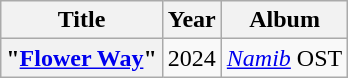<table class="wikitable plainrowheaders" style="text-align:center" border="1">
<tr>
<th scope="col">Title</th>
<th scope="col">Year</th>
<th scope="col">Album</th>
</tr>
<tr>
<th scope="row">"<a href='#'>Flower Way</a>"</th>
<td>2024</td>
<td><em><a href='#'>Namib</a></em> OST</td>
</tr>
</table>
